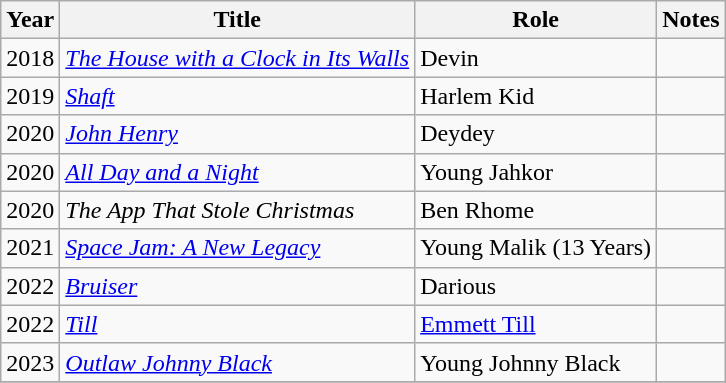<table class="wikitable sortable">
<tr>
<th>Year</th>
<th>Title</th>
<th>Role</th>
<th class="unsortable">Notes</th>
</tr>
<tr>
<td>2018</td>
<td><em><a href='#'>The House with a Clock in Its Walls</a></em></td>
<td>Devin</td>
<td></td>
</tr>
<tr>
<td>2019</td>
<td><em><a href='#'>Shaft</a></em></td>
<td>Harlem Kid</td>
<td></td>
</tr>
<tr>
<td>2020</td>
<td><em><a href='#'>John Henry</a></em></td>
<td>Deydey</td>
<td></td>
</tr>
<tr>
<td>2020</td>
<td><em><a href='#'>All Day and a Night</a></em></td>
<td>Young Jahkor</td>
<td></td>
</tr>
<tr>
<td>2020</td>
<td><em>The App That Stole Christmas</em></td>
<td>Ben Rhome</td>
<td></td>
</tr>
<tr>
<td>2021</td>
<td><em><a href='#'>Space Jam: A New Legacy</a></em></td>
<td>Young Malik (13 Years)</td>
<td></td>
</tr>
<tr>
<td>2022</td>
<td><em><a href='#'>Bruiser</a></em></td>
<td>Darious</td>
<td></td>
</tr>
<tr>
<td>2022</td>
<td><em><a href='#'>Till</a></em></td>
<td><a href='#'>Emmett Till</a></td>
<td></td>
</tr>
<tr>
<td>2023</td>
<td><em><a href='#'>Outlaw Johnny Black</a></em></td>
<td>Young Johnny Black</td>
<td></td>
</tr>
<tr>
</tr>
</table>
